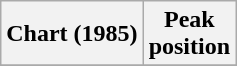<table class="wikitable">
<tr>
<th>Chart (1985)</th>
<th>Peak<br>position</th>
</tr>
<tr>
</tr>
</table>
